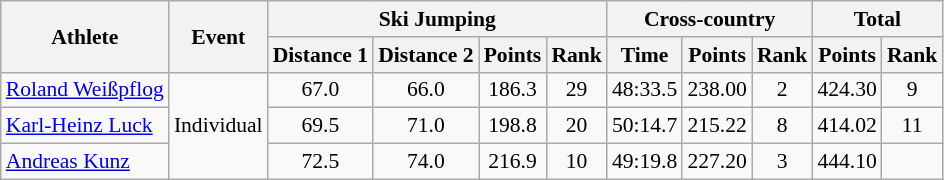<table class="wikitable" style="font-size:90%">
<tr>
<th rowspan="2">Athlete</th>
<th rowspan="2">Event</th>
<th colspan="4">Ski Jumping</th>
<th colspan="3">Cross-country</th>
<th colspan="2">Total</th>
</tr>
<tr>
<th>Distance 1</th>
<th>Distance 2</th>
<th>Points</th>
<th>Rank</th>
<th>Time</th>
<th>Points</th>
<th>Rank</th>
<th>Points</th>
<th>Rank</th>
</tr>
<tr>
<td><a href='#'>Roland Weißpflog</a></td>
<td rowspan="3">Individual</td>
<td align="center">67.0</td>
<td align="center">66.0</td>
<td align="center">186.3</td>
<td align="center">29</td>
<td align="center">48:33.5</td>
<td align="center">238.00</td>
<td align="center">2</td>
<td align="center">424.30</td>
<td align="center">9</td>
</tr>
<tr>
<td><a href='#'>Karl-Heinz Luck</a></td>
<td align="center">69.5</td>
<td align="center">71.0</td>
<td align="center">198.8</td>
<td align="center">20</td>
<td align="center">50:14.7</td>
<td align="center">215.22</td>
<td align="center">8</td>
<td align="center">414.02</td>
<td align="center">11</td>
</tr>
<tr>
<td><a href='#'>Andreas Kunz</a></td>
<td align="center">72.5</td>
<td align="center">74.0</td>
<td align="center">216.9</td>
<td align="center">10</td>
<td align="center">49:19.8</td>
<td align="center">227.20</td>
<td align="center">3</td>
<td align="center">444.10</td>
<td align="center"></td>
</tr>
</table>
